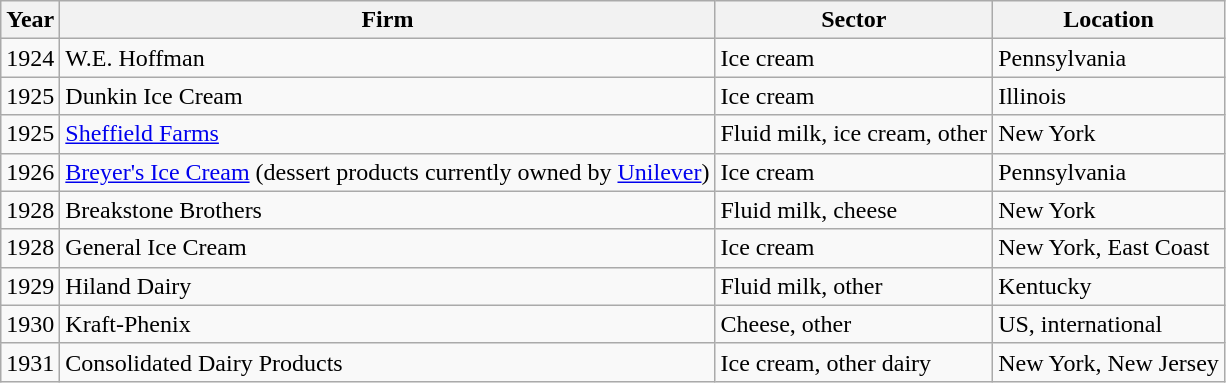<table class="wikitable">
<tr>
<th>Year</th>
<th>Firm</th>
<th>Sector</th>
<th>Location</th>
</tr>
<tr>
<td>1924</td>
<td>W.E. Hoffman</td>
<td>Ice cream</td>
<td>Pennsylvania</td>
</tr>
<tr>
<td>1925</td>
<td>Dunkin Ice Cream</td>
<td>Ice cream</td>
<td>Illinois</td>
</tr>
<tr>
<td>1925</td>
<td><a href='#'>Sheffield Farms</a></td>
<td>Fluid milk, ice cream, other</td>
<td>New York</td>
</tr>
<tr>
<td>1926</td>
<td><a href='#'>Breyer's Ice Cream</a> (dessert products currently owned by <a href='#'>Unilever</a>)</td>
<td>Ice cream</td>
<td>Pennsylvania</td>
</tr>
<tr>
<td>1928</td>
<td>Breakstone Brothers</td>
<td>Fluid milk, cheese</td>
<td>New York</td>
</tr>
<tr>
<td>1928</td>
<td>General Ice Cream</td>
<td>Ice cream</td>
<td>New York, East Coast</td>
</tr>
<tr>
<td>1929</td>
<td>Hiland Dairy</td>
<td>Fluid milk, other</td>
<td>Kentucky</td>
</tr>
<tr>
<td>1930</td>
<td>Kraft-Phenix</td>
<td>Cheese, other</td>
<td>US, international</td>
</tr>
<tr>
<td>1931</td>
<td>Consolidated Dairy Products</td>
<td>Ice cream, other dairy</td>
<td>New York, New Jersey</td>
</tr>
</table>
